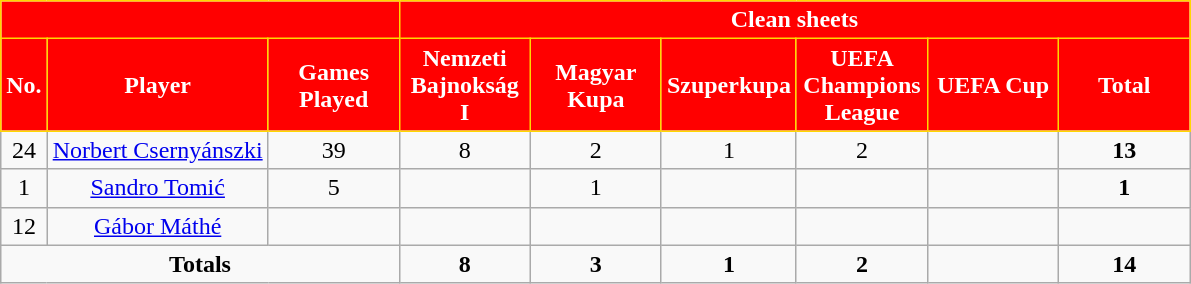<table class="wikitable sortable alternance" style="text-align:center">
<tr>
<th colspan="3" style="background:red;border:1px solid gold"></th>
<th colspan="6" style="background:red;color:white;border:1px solid gold">Clean sheets</th>
</tr>
<tr>
<th style="background-color:red;color:white;border:1px solid gold">No.</th>
<th style="background-color:red;color:white;border:1px solid gold">Player</th>
<th width=80 style="background-color:red;color:white;border:1px solid gold">Games Played</th>
<th width=80 style="background-color:red;color:white;border:1px solid gold">Nemzeti Bajnokság I</th>
<th width=80 style="background-color:red;color:white;border:1px solid gold">Magyar Kupa</th>
<th width=80 style="background-color:red;color:white;border:1px solid gold">Szuperkupa</th>
<th width=80 style="background-color:red;color:white;border:1px solid gold">UEFA Champions League</th>
<th width=80 style="background-color:red;color:white;border:1px solid gold">UEFA Cup</th>
<th width=80 style="background-color:red;color:white;border:1px solid gold">Total</th>
</tr>
<tr>
<td>24</td>
<td> <a href='#'>Norbert Csernyánszki</a></td>
<td>39</td>
<td>8</td>
<td>2</td>
<td>1</td>
<td>2</td>
<td></td>
<td><strong>13</strong></td>
</tr>
<tr>
<td>1</td>
<td> <a href='#'>Sandro Tomić</a></td>
<td>5</td>
<td></td>
<td>1</td>
<td></td>
<td></td>
<td></td>
<td><strong>1</strong></td>
</tr>
<tr>
<td>12</td>
<td> <a href='#'>Gábor Máthé</a></td>
<td></td>
<td></td>
<td></td>
<td></td>
<td></td>
<td></td>
<td></td>
</tr>
<tr class="sortbottom">
<td colspan="3"><strong>Totals</strong></td>
<td><strong>8</strong></td>
<td><strong>3</strong></td>
<td><strong>1</strong></td>
<td><strong>2</strong></td>
<td></td>
<td><strong>14</strong></td>
</tr>
</table>
